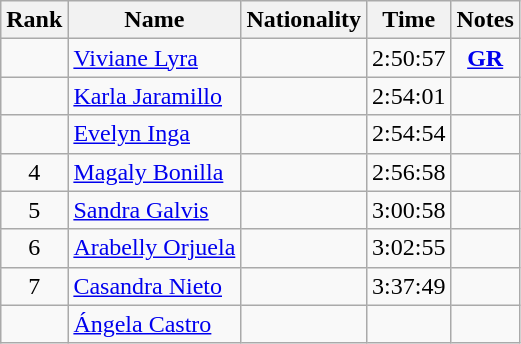<table class="wikitable sortable" style="text-align:center">
<tr>
<th>Rank</th>
<th>Name</th>
<th>Nationality</th>
<th>Time</th>
<th>Notes</th>
</tr>
<tr>
<td></td>
<td align=left><a href='#'>Viviane Lyra</a></td>
<td align=left></td>
<td>2:50:57</td>
<td><strong><a href='#'>GR</a></strong></td>
</tr>
<tr>
<td></td>
<td align=left><a href='#'>Karla Jaramillo</a></td>
<td align=left></td>
<td>2:54:01</td>
<td></td>
</tr>
<tr>
<td></td>
<td align=left><a href='#'>Evelyn Inga</a></td>
<td align=left></td>
<td>2:54:54</td>
<td></td>
</tr>
<tr>
<td>4</td>
<td align=left><a href='#'>Magaly Bonilla</a></td>
<td align=left></td>
<td>2:56:58</td>
<td></td>
</tr>
<tr>
<td>5</td>
<td align=left><a href='#'>Sandra Galvis</a></td>
<td align=left></td>
<td>3:00:58</td>
<td></td>
</tr>
<tr>
<td>6</td>
<td align=left><a href='#'>Arabelly Orjuela</a></td>
<td align=left></td>
<td>3:02:55</td>
<td></td>
</tr>
<tr>
<td>7</td>
<td align=left><a href='#'>Casandra Nieto</a></td>
<td align=left></td>
<td>3:37:49</td>
<td></td>
</tr>
<tr>
<td></td>
<td align=left><a href='#'>Ángela Castro</a></td>
<td align=left></td>
<td></td>
<td></td>
</tr>
</table>
